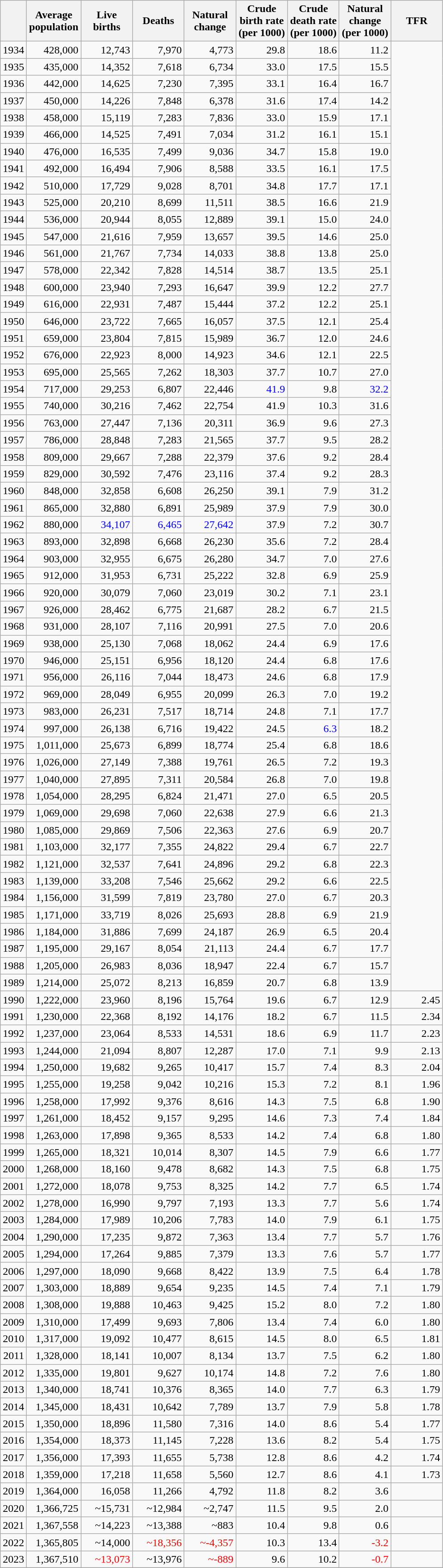<table class="wikitable sortable" style="text-align: right;">
<tr>
<th></th>
<th width="70pt">Average population</th>
<th width="70pt">Live births</th>
<th width="70pt">Deaths</th>
<th width="70pt">Natural change</th>
<th width="70pt">Crude birth rate (per 1000)</th>
<th width="70pt">Crude death rate (per 1000)</th>
<th width="70pt">Natural change (per 1000)</th>
<th width="70pt">TFR</th>
</tr>
<tr>
<td>1934</td>
<td>428,000</td>
<td>12,743</td>
<td>7,970</td>
<td>4,773</td>
<td>29.8</td>
<td>18.6</td>
<td>11.2</td>
</tr>
<tr>
<td>1935</td>
<td>435,000</td>
<td>14,352</td>
<td>7,618</td>
<td>6,734</td>
<td>33.0</td>
<td>17.5</td>
<td>15.5</td>
</tr>
<tr>
<td>1936</td>
<td>442,000</td>
<td>14,625</td>
<td>7,230</td>
<td>7,395</td>
<td>33.1</td>
<td>16.4</td>
<td>16.7</td>
</tr>
<tr>
<td>1937</td>
<td>450,000</td>
<td>14,226</td>
<td>7,848</td>
<td>6,378</td>
<td>31.6</td>
<td>17.4</td>
<td>14.2</td>
</tr>
<tr>
<td>1938</td>
<td>458,000</td>
<td>15,119</td>
<td>7,283</td>
<td>7,836</td>
<td>33.0</td>
<td>15.9</td>
<td>17.1</td>
</tr>
<tr>
<td>1939</td>
<td>466,000</td>
<td>14,525</td>
<td>7,491</td>
<td>7,034</td>
<td>31.2</td>
<td>16.1</td>
<td>15.1</td>
</tr>
<tr>
<td>1940</td>
<td>476,000</td>
<td>16,535</td>
<td>7,499</td>
<td>9,036</td>
<td>34.7</td>
<td>15.8</td>
<td>19.0</td>
</tr>
<tr>
<td>1941</td>
<td>492,000</td>
<td>16,494</td>
<td>7,906</td>
<td>8,588</td>
<td>33.5</td>
<td>16.1</td>
<td>17.5</td>
</tr>
<tr>
<td>1942</td>
<td>510,000</td>
<td>17,729</td>
<td>9,028</td>
<td>8,701</td>
<td>34.8</td>
<td>17.7</td>
<td>17.1</td>
</tr>
<tr>
<td>1943</td>
<td>525,000</td>
<td>20,210</td>
<td>8,699</td>
<td>11,511</td>
<td>38.5</td>
<td>16.6</td>
<td>21.9</td>
</tr>
<tr>
<td>1944</td>
<td>536,000</td>
<td>20,944</td>
<td>8,055</td>
<td>12,889</td>
<td>39.1</td>
<td>15.0</td>
<td>24.0</td>
</tr>
<tr>
<td>1945</td>
<td>547,000</td>
<td>21,616</td>
<td>7,959</td>
<td>13,657</td>
<td>39.5</td>
<td>14.6</td>
<td>25.0</td>
</tr>
<tr>
<td>1946</td>
<td>561,000</td>
<td>21,767</td>
<td>7,734</td>
<td>14,033</td>
<td>38.8</td>
<td>13.8</td>
<td>25.0</td>
</tr>
<tr>
<td>1947</td>
<td>578,000</td>
<td>22,342</td>
<td>7,828</td>
<td>14,514</td>
<td>38.7</td>
<td>13.5</td>
<td>25.1</td>
</tr>
<tr>
<td>1948</td>
<td>600,000</td>
<td>23,940</td>
<td>7,293</td>
<td>16,647</td>
<td>39.9</td>
<td>12.2</td>
<td>27.7</td>
</tr>
<tr>
<td>1949</td>
<td>616,000</td>
<td>22,931</td>
<td>7,487</td>
<td>15,444</td>
<td>37.2</td>
<td>12.2</td>
<td>25.1</td>
</tr>
<tr>
<td>1950</td>
<td>646,000</td>
<td>23,722</td>
<td>7,665</td>
<td>16,057</td>
<td>37.5</td>
<td>12.1</td>
<td>25.4</td>
</tr>
<tr>
<td>1951</td>
<td>659,000</td>
<td>23,804</td>
<td>7,815</td>
<td>15,989</td>
<td>36.7</td>
<td>12.0</td>
<td>24.6</td>
</tr>
<tr>
<td>1952</td>
<td>676,000</td>
<td>22,923</td>
<td>8,000</td>
<td>14,923</td>
<td>34.6</td>
<td>12.1</td>
<td>22.5</td>
</tr>
<tr>
<td>1953</td>
<td>695,000</td>
<td>25,565</td>
<td>7,262</td>
<td>18,303</td>
<td>37.7</td>
<td>10.7</td>
<td>27.0</td>
</tr>
<tr>
<td>1954</td>
<td>717,000</td>
<td>29,253</td>
<td>6,807</td>
<td>22,446</td>
<td style="color:blue">41.9</td>
<td>9.8</td>
<td style="color:blue">32.2</td>
</tr>
<tr>
<td>1955</td>
<td>740,000</td>
<td>30,216</td>
<td>7,462</td>
<td>22,754</td>
<td>41.9</td>
<td>10.3</td>
<td>31.6</td>
</tr>
<tr>
<td>1956</td>
<td>763,000</td>
<td>27,447</td>
<td>7,136</td>
<td>20,311</td>
<td>36.9</td>
<td>9.6</td>
<td>27.3</td>
</tr>
<tr>
<td>1957</td>
<td>786,000</td>
<td>28,848</td>
<td>7,283</td>
<td>21,565</td>
<td>37.7</td>
<td>9.5</td>
<td>28.2</td>
</tr>
<tr>
<td>1958</td>
<td>809,000</td>
<td>29,667</td>
<td>7,288</td>
<td>22,379</td>
<td>37.6</td>
<td>9.2</td>
<td>28.4</td>
</tr>
<tr>
<td>1959</td>
<td>829,000</td>
<td>30,592</td>
<td>7,476</td>
<td>23,116</td>
<td>37.4</td>
<td>9.2</td>
<td>28.3</td>
</tr>
<tr>
<td>1960</td>
<td>848,000</td>
<td>32,858</td>
<td>6,608</td>
<td>26,250</td>
<td>39.1</td>
<td>7.9</td>
<td>31.2</td>
</tr>
<tr>
<td>1961</td>
<td>865,000</td>
<td>32,880</td>
<td>6,891</td>
<td>25,989</td>
<td>37.9</td>
<td>7.9</td>
<td>30.0</td>
</tr>
<tr>
<td>1962</td>
<td>880,000</td>
<td style="color:blue">34,107</td>
<td style="color:blue">6,465</td>
<td style="color:blue">27,642</td>
<td>37.9</td>
<td>7.2</td>
<td>30.7</td>
</tr>
<tr>
<td>1963</td>
<td>893,000</td>
<td>32,898</td>
<td>6,668</td>
<td>26,230</td>
<td>35.6</td>
<td>7.2</td>
<td>28.4</td>
</tr>
<tr>
<td>1964</td>
<td>903,000</td>
<td>32,955</td>
<td>6,675</td>
<td>26,280</td>
<td>34.7</td>
<td>7.0</td>
<td>27.6</td>
</tr>
<tr>
<td>1965</td>
<td>912,000</td>
<td>31,953</td>
<td>6,731</td>
<td>25,222</td>
<td>32.8</td>
<td>6.9</td>
<td>25.9</td>
</tr>
<tr>
<td>1966</td>
<td>920,000</td>
<td>30,079</td>
<td>7,060</td>
<td>23,019</td>
<td>30.2</td>
<td>7.1</td>
<td>23.1</td>
</tr>
<tr>
<td>1967</td>
<td>926,000</td>
<td>28,462</td>
<td>6,775</td>
<td>21,687</td>
<td>28.2</td>
<td>6.7</td>
<td>21.5</td>
</tr>
<tr>
<td>1968</td>
<td>931,000</td>
<td>28,107</td>
<td>7,116</td>
<td>20,991</td>
<td>27.5</td>
<td>7.0</td>
<td>20.6</td>
</tr>
<tr>
<td>1969</td>
<td>938,000</td>
<td>25,130</td>
<td>7,068</td>
<td>18,062</td>
<td>24.4</td>
<td>6.9</td>
<td>17.6</td>
</tr>
<tr>
<td>1970</td>
<td>946,000</td>
<td>25,151</td>
<td>6,956</td>
<td>18,120</td>
<td>24.4</td>
<td>6.8</td>
<td>17.6</td>
</tr>
<tr>
<td>1971</td>
<td>956,000</td>
<td>26,116</td>
<td>7,044</td>
<td>18,473</td>
<td>24.6</td>
<td>6.8</td>
<td>17.9</td>
</tr>
<tr>
<td>1972</td>
<td>969,000</td>
<td>28,049</td>
<td>6,955</td>
<td>20,099</td>
<td>26.3</td>
<td>7.0</td>
<td>19.2</td>
</tr>
<tr>
<td>1973</td>
<td>983,000</td>
<td>26,231</td>
<td>7,517</td>
<td>18,714</td>
<td>24.8</td>
<td>7.1</td>
<td>17.7</td>
</tr>
<tr>
<td>1974</td>
<td>997,000</td>
<td>26,138</td>
<td>6,716</td>
<td>19,422</td>
<td>24.5</td>
<td style="color:blue">6.3</td>
<td>18.2</td>
</tr>
<tr>
<td>1975</td>
<td>1,011,000</td>
<td>25,673</td>
<td>6,899</td>
<td>18,774</td>
<td>25.4</td>
<td>6.8</td>
<td>18.6</td>
</tr>
<tr>
<td>1976</td>
<td>1,026,000</td>
<td>27,149</td>
<td>7,388</td>
<td>19,761</td>
<td>26.5</td>
<td>7.2</td>
<td>19.3</td>
</tr>
<tr>
<td>1977</td>
<td>1,040,000</td>
<td>27,895</td>
<td>7,311</td>
<td>20,584</td>
<td>26.8</td>
<td>7.0</td>
<td>19.8</td>
</tr>
<tr>
<td>1978</td>
<td>1,054,000</td>
<td>28,295</td>
<td>6,824</td>
<td>21,471</td>
<td>27.0</td>
<td>6.5</td>
<td>20.5</td>
</tr>
<tr>
<td>1979</td>
<td>1,069,000</td>
<td>29,698</td>
<td>7,060</td>
<td>22,638</td>
<td>27.9</td>
<td>6.6</td>
<td>21.3</td>
</tr>
<tr>
<td>1980</td>
<td>1,085,000</td>
<td>29,869</td>
<td>7,506</td>
<td>22,363</td>
<td>27.6</td>
<td>6.9</td>
<td>20.7</td>
</tr>
<tr>
<td>1981</td>
<td>1,103,000</td>
<td>32,177</td>
<td>7,355</td>
<td>24,822</td>
<td>29.4</td>
<td>6.7</td>
<td>22.7</td>
</tr>
<tr>
<td>1982</td>
<td>1,121,000</td>
<td>32,537</td>
<td>7,641</td>
<td>24,896</td>
<td>29.2</td>
<td>6.8</td>
<td>22.3</td>
</tr>
<tr>
<td>1983</td>
<td>1,139,000</td>
<td>33,208</td>
<td>7,546</td>
<td>25,662</td>
<td>29.2</td>
<td>6.6</td>
<td>22.5</td>
</tr>
<tr>
<td>1984</td>
<td>1,156,000</td>
<td>31,599</td>
<td>7,819</td>
<td>23,780</td>
<td>27.0</td>
<td>6.7</td>
<td>20.3</td>
</tr>
<tr>
<td>1985</td>
<td>1,171,000</td>
<td>33,719</td>
<td>8,026</td>
<td>25,693</td>
<td>28.8</td>
<td>6.9</td>
<td>21.9</td>
</tr>
<tr>
<td>1986</td>
<td>1,184,000</td>
<td>31,886</td>
<td>7,699</td>
<td>24,187</td>
<td>26.9</td>
<td>6.5</td>
<td>20.4</td>
</tr>
<tr>
<td>1987</td>
<td>1,195,000</td>
<td>29,167</td>
<td>8,054</td>
<td>21,113</td>
<td>24.4</td>
<td>6.7</td>
<td>17.7</td>
</tr>
<tr>
<td>1988</td>
<td>1,205,000</td>
<td>26,983</td>
<td>8,036</td>
<td>18,947</td>
<td>22.4</td>
<td>6.7</td>
<td>15.7</td>
</tr>
<tr>
<td>1989</td>
<td>1,214,000</td>
<td>25,072</td>
<td>8,213</td>
<td>16,859</td>
<td>20.7</td>
<td>6.8</td>
<td>13.9</td>
</tr>
<tr>
<td>1990</td>
<td>1,222,000</td>
<td>23,960</td>
<td>8,196</td>
<td>15,764</td>
<td>19.6</td>
<td>6.7</td>
<td>12.9</td>
<td>2.45</td>
</tr>
<tr>
<td>1991</td>
<td>1,230,000</td>
<td>22,368</td>
<td>8,192</td>
<td>14,176</td>
<td>18.2</td>
<td>6.7</td>
<td>11.5</td>
<td>2.34</td>
</tr>
<tr>
<td>1992</td>
<td>1,237,000</td>
<td>23,064</td>
<td>8,533</td>
<td>14,531</td>
<td>18.6</td>
<td>6.9</td>
<td>11.7</td>
<td>2.23</td>
</tr>
<tr>
<td>1993</td>
<td>1,244,000</td>
<td>21,094</td>
<td>8,807</td>
<td>12,287</td>
<td>17.0</td>
<td>7.1</td>
<td>9.9</td>
<td>2.13</td>
</tr>
<tr>
<td>1994</td>
<td>1,250,000</td>
<td>19,682</td>
<td>9,265</td>
<td>10,417</td>
<td>15.7</td>
<td>7.4</td>
<td>8.3</td>
<td>2.04</td>
</tr>
<tr>
<td>1995</td>
<td>1,255,000</td>
<td>19,258</td>
<td>9,042</td>
<td>10,216</td>
<td>15.3</td>
<td>7.2</td>
<td>8.1</td>
<td>1.96</td>
</tr>
<tr>
<td>1996</td>
<td>1,258,000</td>
<td>17,992</td>
<td>9,376</td>
<td>8,616</td>
<td>14.3</td>
<td>7.5</td>
<td>6.8</td>
<td>1.90</td>
</tr>
<tr>
<td>1997</td>
<td>1,261,000</td>
<td>18,452</td>
<td>9,157</td>
<td>9,295</td>
<td>14.6</td>
<td>7.3</td>
<td>7.4</td>
<td>1.84</td>
</tr>
<tr>
<td>1998</td>
<td>1,263,000</td>
<td>17,898</td>
<td>9,365</td>
<td>8,533</td>
<td>14.2</td>
<td>7.4</td>
<td>6.8</td>
<td>1.80</td>
</tr>
<tr>
<td>1999</td>
<td>1,265,000</td>
<td>18,321</td>
<td>10,014</td>
<td>8,307</td>
<td>14.5</td>
<td>7.9</td>
<td>6.6</td>
<td>1.77</td>
</tr>
<tr>
<td>2000</td>
<td>1,268,000</td>
<td>18,160</td>
<td>9,478</td>
<td>8,682</td>
<td>14.3</td>
<td>7.5</td>
<td>6.8</td>
<td>1.75</td>
</tr>
<tr>
<td>2001</td>
<td>1,272,000</td>
<td>18,078</td>
<td>9,753</td>
<td>8,325</td>
<td>14.2</td>
<td>7.7</td>
<td>6.5</td>
<td>1.74</td>
</tr>
<tr>
<td>2002</td>
<td>1,278,000</td>
<td>16,990</td>
<td>9,797</td>
<td>7,193</td>
<td>13.3</td>
<td>7.7</td>
<td>5.6</td>
<td>1.74</td>
</tr>
<tr>
<td>2003</td>
<td>1,284,000</td>
<td>17,989</td>
<td>10,206</td>
<td>7,783</td>
<td>14.0</td>
<td>7.9</td>
<td>6.1</td>
<td>1.75</td>
</tr>
<tr>
<td>2004</td>
<td>1,290,000</td>
<td>17,235</td>
<td>9,872</td>
<td>7,363</td>
<td>13.4</td>
<td>7.7</td>
<td>5.7</td>
<td>1.76</td>
</tr>
<tr>
<td>2005</td>
<td>1,294,000</td>
<td>17,264</td>
<td>9,885</td>
<td>7,379</td>
<td>13.3</td>
<td>7.6</td>
<td>5.7</td>
<td>1.77</td>
</tr>
<tr>
<td>2006</td>
<td>1,297,000</td>
<td>18,090</td>
<td>9,668</td>
<td>8,422</td>
<td>13.9</td>
<td>7.5</td>
<td>6.4</td>
<td>1.78</td>
</tr>
<tr>
<td>2007</td>
<td>1,303,000</td>
<td>18,889</td>
<td>9,654</td>
<td>9,235</td>
<td>14.5</td>
<td>7.4</td>
<td>7.1</td>
<td>1.79</td>
</tr>
<tr>
<td>2008</td>
<td>1,308,000</td>
<td>19,888</td>
<td>10,463</td>
<td>9,425</td>
<td>15.2</td>
<td>8.0</td>
<td>7.2</td>
<td>1.80</td>
</tr>
<tr>
<td>2009</td>
<td>1,310,000</td>
<td>17,499</td>
<td>9,693</td>
<td>7,806</td>
<td>13.4</td>
<td>7.4</td>
<td>6.0</td>
<td>1.80</td>
</tr>
<tr>
<td>2010</td>
<td>1,317,000</td>
<td>19,092</td>
<td>10,477</td>
<td>8,615</td>
<td>14.5</td>
<td>8.0</td>
<td>6.5</td>
<td>1.81</td>
</tr>
<tr>
<td>2011</td>
<td>1,328,000</td>
<td>18,141</td>
<td>10,007</td>
<td>8,134</td>
<td>13.7</td>
<td>7.5</td>
<td>6.2</td>
<td>1.80</td>
</tr>
<tr>
<td>2012</td>
<td>1,335,000</td>
<td>19,801</td>
<td>9,627</td>
<td>10,174</td>
<td>14.8</td>
<td>7.2</td>
<td>7.6</td>
<td>1.80</td>
</tr>
<tr>
<td>2013</td>
<td>1,340,000</td>
<td>18,741</td>
<td>10,376</td>
<td>8,365</td>
<td>14.0</td>
<td>7.7</td>
<td>6.3</td>
<td>1.79</td>
</tr>
<tr>
<td>2014</td>
<td>1,345,000</td>
<td>18,431</td>
<td>10,642</td>
<td>7,789</td>
<td>13.7</td>
<td>7.9</td>
<td>5.8</td>
<td>1.78</td>
</tr>
<tr>
<td>2015</td>
<td>1,350,000</td>
<td>18,896</td>
<td>11,580</td>
<td>7,316</td>
<td>14.0</td>
<td>8.6</td>
<td>5.4</td>
<td>1.77</td>
</tr>
<tr>
<td>2016</td>
<td>1,354,000</td>
<td>18,373</td>
<td>11,145</td>
<td>7,228</td>
<td>13.6</td>
<td>8.2</td>
<td>5.4</td>
<td>1.75</td>
</tr>
<tr>
<td>2017</td>
<td>1,356,000</td>
<td>17,393</td>
<td>11,655</td>
<td>5,738</td>
<td>12.8</td>
<td>8.6</td>
<td>4.2</td>
<td>1.74</td>
</tr>
<tr>
<td>2018</td>
<td>1,359,000</td>
<td>17,218</td>
<td>11,658</td>
<td>5,560</td>
<td>12.7</td>
<td>8.6</td>
<td>4.1</td>
<td>1.73</td>
</tr>
<tr>
<td>2019</td>
<td>1,364,000</td>
<td>16,058</td>
<td>11,266</td>
<td>4,792</td>
<td>11.8</td>
<td>8.2</td>
<td>3.6</td>
<td></td>
</tr>
<tr>
<td>2020</td>
<td>1,366,725</td>
<td>~15,731</td>
<td>~12,984</td>
<td>~2,747</td>
<td>11.5</td>
<td>9.5</td>
<td>2.0</td>
<td></td>
</tr>
<tr>
<td>2021</td>
<td>1,367,558</td>
<td>~14,223</td>
<td>~13,388</td>
<td>~883</td>
<td>10.4</td>
<td>9.8</td>
<td>0.6</td>
<td></td>
</tr>
<tr>
<td>2022</td>
<td>1,365,805</td>
<td>~14,000</td>
<td style="color:red">~18,356</td>
<td style="color:red">~-4,357</td>
<td>10.3</td>
<td>13.4</td>
<td style="color:red">-3.2</td>
<td></td>
</tr>
<tr>
<td>2023</td>
<td>1,367,510</td>
<td style="color:red">~13,073</td>
<td>~13,976</td>
<td style="color:red">~-889</td>
<td>9.6</td>
<td>10.2</td>
<td style="color:red">-0.7</td>
<td></td>
</tr>
<tr>
</tr>
</table>
